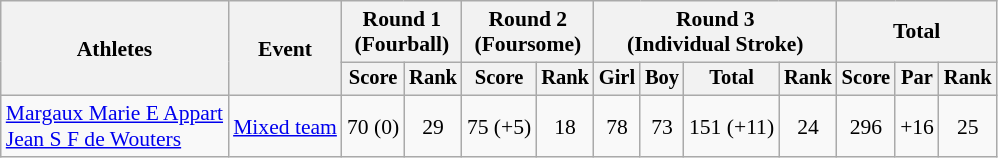<table class="wikitable" style="font-size:90%">
<tr>
<th rowspan="2">Athletes</th>
<th rowspan="2">Event</th>
<th colspan="2">Round 1<br>(Fourball)</th>
<th colspan="2">Round 2<br>(Foursome)</th>
<th colspan="4">Round 3<br>(Individual Stroke)</th>
<th colspan="3">Total</th>
</tr>
<tr style="font-size:95%">
<th>Score</th>
<th>Rank</th>
<th>Score</th>
<th>Rank</th>
<th>Girl</th>
<th>Boy</th>
<th>Total</th>
<th>Rank</th>
<th>Score</th>
<th>Par</th>
<th>Rank</th>
</tr>
<tr align=center>
<td align=left><a href='#'>Margaux Marie E Appart</a><br><a href='#'>Jean S F de Wouters</a></td>
<td align=left><a href='#'>Mixed team</a></td>
<td>70 (0)</td>
<td>29</td>
<td>75 (+5)</td>
<td>18</td>
<td>78</td>
<td>73</td>
<td>151 (+11)</td>
<td>24</td>
<td>296</td>
<td>+16</td>
<td>25</td>
</tr>
</table>
